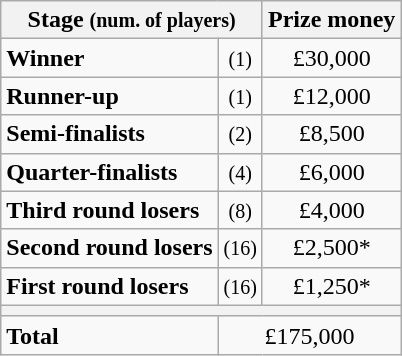<table class="wikitable">
<tr>
<th colspan="2">Stage <small>(num. of players)</small></th>
<th>Prize money</th>
</tr>
<tr>
<td><strong>Winner</strong></td>
<td align="center"><small>(1)</small></td>
<td align="center">£30,000</td>
</tr>
<tr>
<td><strong>Runner-up</strong></td>
<td align="center"><small>(1)</small></td>
<td align="center">£12,000</td>
</tr>
<tr>
<td><strong>Semi-finalists</strong></td>
<td align="center"><small>(2)</small></td>
<td align="center">£8,500</td>
</tr>
<tr>
<td><strong>Quarter-finalists</strong></td>
<td align="center"><small>(4)</small></td>
<td align="center">£6,000</td>
</tr>
<tr>
<td><strong>Third round losers</strong></td>
<td align="center"><small>(8)</small></td>
<td align="center">£4,000</td>
</tr>
<tr>
<td><strong>Second round losers</strong></td>
<td align="center"><small>(16)</small></td>
<td align="center">£2,500*</td>
</tr>
<tr>
<td><strong>First round losers</strong></td>
<td align="center"><small>(16)</small></td>
<td align="center">£1,250*</td>
</tr>
<tr>
<th colspan="3"></th>
</tr>
<tr>
<td><strong>Total</strong></td>
<td colspan="2" align="center">£175,000</td>
</tr>
</table>
